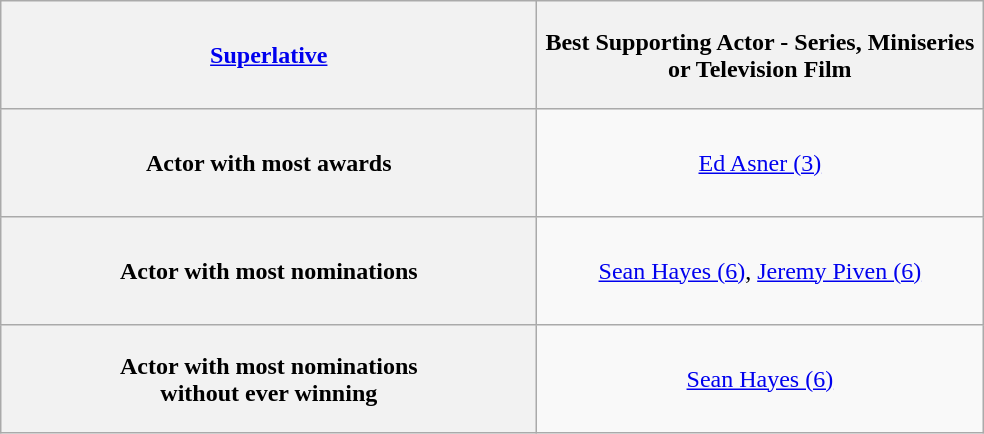<table class="wikitable" style="text-align: center">
<tr style="height:4.5em;">
<th width="350"><strong><a href='#'>Superlative</a></strong></th>
<th width="290"><strong>Best Supporting Actor - Series, Miniseries or Television Film</strong></th>
</tr>
<tr style="height:4.5em;">
<th width="350">Actor with most awards</th>
<td><a href='#'>Ed Asner (3)</a></td>
</tr>
<tr style="height:4.5em;">
<th>Actor with most nominations</th>
<td><a href='#'>Sean Hayes (6)</a>, <a href='#'>Jeremy Piven (6)</a></td>
</tr>
<tr style="height:4.5em;">
<th>Actor with most nominations <br> without ever winning</th>
<td><a href='#'>Sean Hayes (6)</a></td>
</tr>
</table>
